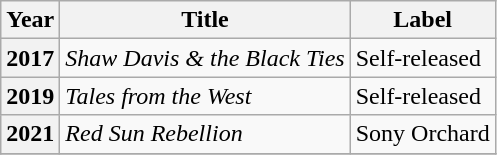<table class="sortable wikitable">
<tr>
<th>Year</th>
<th>Title</th>
<th>Label</th>
</tr>
<tr>
<th>2017</th>
<td><em>Shaw Davis & the Black Ties</em></td>
<td>Self-released</td>
</tr>
<tr>
<th>2019</th>
<td><em>Tales from the West</em></td>
<td>Self-released</td>
</tr>
<tr>
<th>2021</th>
<td><em>Red Sun Rebellion</em></td>
<td>Sony Orchard</td>
</tr>
<tr>
</tr>
</table>
